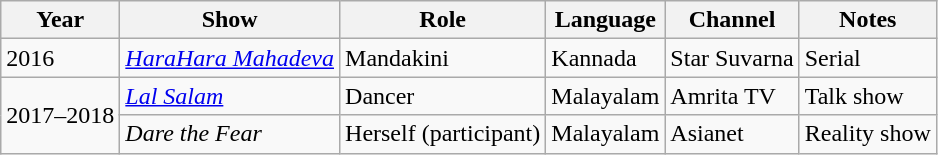<table class="wikitable">
<tr>
<th scope="col">Year</th>
<th scope="col">Show</th>
<th scope="col">Role</th>
<th scope="col">Language</th>
<th scope="col">Channel</th>
<th class="unsortable" scope="col">Notes</th>
</tr>
<tr>
<td>2016</td>
<td><em><a href='#'>HaraHara Mahadeva</a></em></td>
<td>Mandakini</td>
<td>Kannada</td>
<td>Star Suvarna</td>
<td>Serial</td>
</tr>
<tr>
<td rowspan=2>2017–2018</td>
<td><em><a href='#'>Lal Salam</a></em></td>
<td>Dancer</td>
<td>Malayalam</td>
<td>Amrita TV</td>
<td>Talk show</td>
</tr>
<tr>
<td><em>Dare the Fear</em></td>
<td>Herself (participant)</td>
<td>Malayalam</td>
<td>Asianet</td>
<td>Reality show</td>
</tr>
</table>
